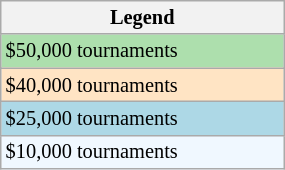<table class="wikitable" style="font-size:85%;" width=15%>
<tr>
<th>Legend</th>
</tr>
<tr style="background:#addfad;">
<td>$50,000 tournaments</td>
</tr>
<tr style="background:#ffe4c4;">
<td>$40,000 tournaments</td>
</tr>
<tr style="background:lightblue;">
<td>$25,000 tournaments</td>
</tr>
<tr style="background:#f0f8ff;">
<td>$10,000 tournaments</td>
</tr>
</table>
